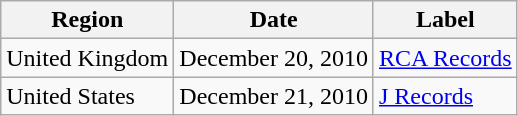<table class="wikitable">
<tr>
<th style="text-align:center;">Region</th>
<th style="text-align:center;">Date</th>
<th style="text-align:center;">Label</th>
</tr>
<tr>
<td>United Kingdom</td>
<td>December 20, 2010</td>
<td><a href='#'>RCA Records</a></td>
</tr>
<tr>
<td>United States</td>
<td>December 21, 2010</td>
<td><a href='#'>J Records</a></td>
</tr>
</table>
